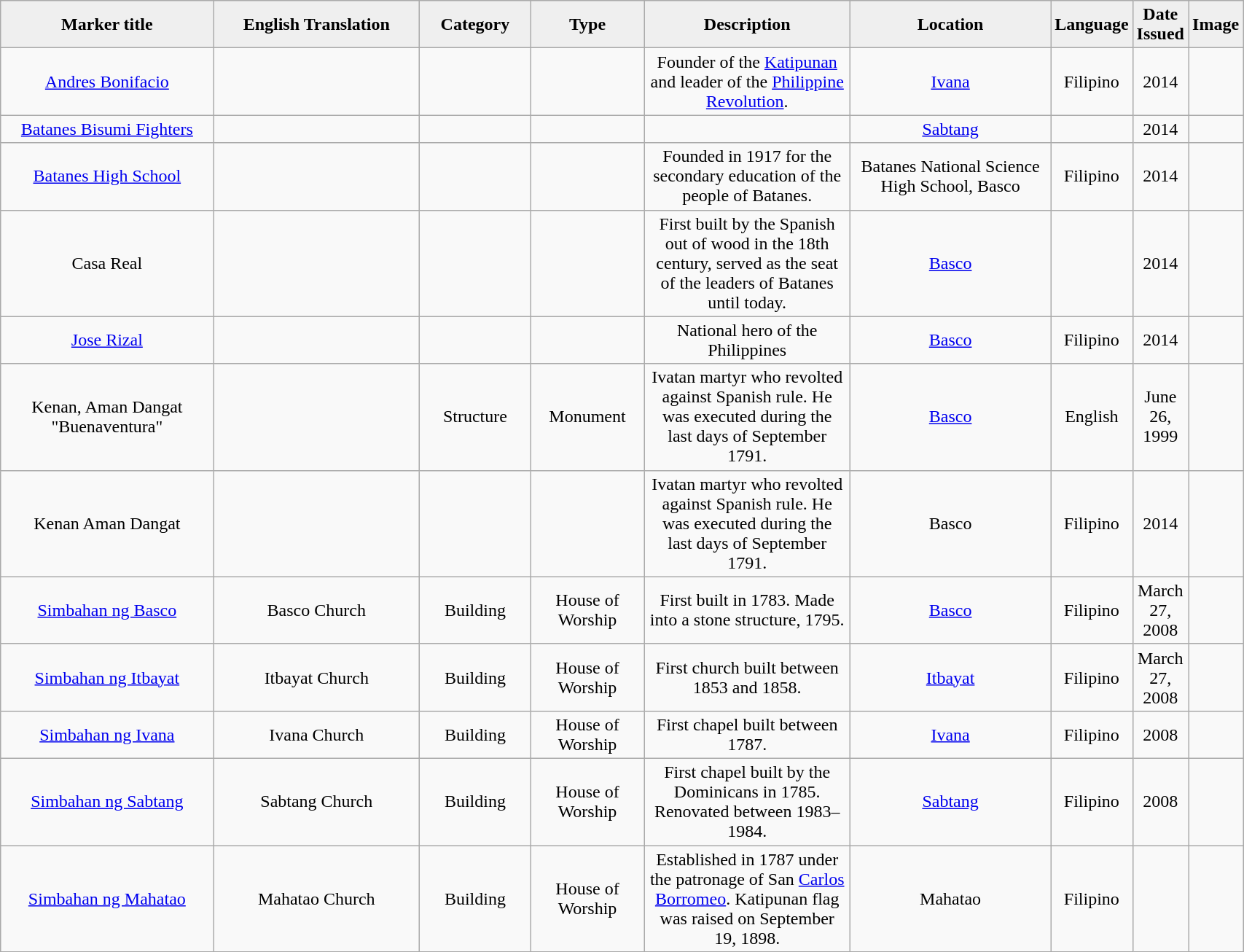<table class="wikitable" style="width:90%; text-align:center;">
<tr>
<th style="width:20%; background:#efefef;">Marker title</th>
<th style="width:20%; background:#efefef;">English Translation</th>
<th style="width:10%; background:#efefef;">Category</th>
<th style="width:10%; background:#efefef;">Type</th>
<th style="width:20%; background:#efefef;">Description</th>
<th style="width:20%; background:#efefef;">Location</th>
<th style="width:10%; background:#efefef;">Language</th>
<th style="width:10%; background:#efefef;">Date Issued</th>
<th style="width:10%; background:#efefef;">Image</th>
</tr>
<tr>
<td><a href='#'>Andres Bonifacio</a></td>
<td></td>
<td></td>
<td></td>
<td>Founder of the <a href='#'>Katipunan</a> and leader of the <a href='#'>Philippine Revolution</a>.</td>
<td><a href='#'>Ivana</a></td>
<td>Filipino</td>
<td>2014</td>
<td></td>
</tr>
<tr>
<td><a href='#'>Batanes Bisumi Fighters</a></td>
<td></td>
<td></td>
<td></td>
<td></td>
<td><a href='#'>Sabtang</a></td>
<td></td>
<td>2014</td>
<td></td>
</tr>
<tr>
<td><a href='#'>Batanes High School</a></td>
<td></td>
<td></td>
<td></td>
<td>Founded in 1917 for the secondary education of the people of Batanes.</td>
<td>Batanes National Science High School, Basco</td>
<td>Filipino</td>
<td>2014</td>
<td></td>
</tr>
<tr>
<td>Casa Real </td>
<td></td>
<td></td>
<td></td>
<td>First built by the Spanish out of wood in the 18th century, served as the seat of the leaders of Batanes until today.</td>
<td><a href='#'>Basco</a></td>
<td></td>
<td>2014</td>
<td></td>
</tr>
<tr>
<td><a href='#'>Jose Rizal</a></td>
<td></td>
<td></td>
<td></td>
<td>National hero of the Philippines</td>
<td><a href='#'>Basco</a></td>
<td>Filipino</td>
<td>2014</td>
<td></td>
</tr>
<tr>
<td>Kenan, Aman Dangat "Buenaventura"</td>
<td></td>
<td>Structure</td>
<td>Monument</td>
<td>Ivatan martyr who revolted against Spanish rule. He was executed during the last days of September 1791.</td>
<td><a href='#'>Basco</a></td>
<td>English</td>
<td>June 26, 1999</td>
<td></td>
</tr>
<tr>
<td>Kenan Aman Dangat</td>
<td></td>
<td></td>
<td></td>
<td>Ivatan martyr who revolted against Spanish rule. He was executed during the last days of September 1791.</td>
<td>Basco</td>
<td>Filipino</td>
<td>2014</td>
<td></td>
</tr>
<tr>
<td><a href='#'>Simbahan ng Basco</a></td>
<td>Basco Church</td>
<td>Building</td>
<td>House of Worship</td>
<td>First built in 1783. Made into a stone structure, 1795.</td>
<td><a href='#'>Basco</a></td>
<td>Filipino</td>
<td>March 27, 2008</td>
<td></td>
</tr>
<tr>
<td><a href='#'>Simbahan ng Itbayat</a></td>
<td>Itbayat Church</td>
<td>Building</td>
<td>House of Worship</td>
<td>First church built between 1853 and 1858.</td>
<td><a href='#'>Itbayat</a></td>
<td>Filipino</td>
<td>March 27, 2008</td>
<td></td>
</tr>
<tr>
<td><a href='#'>Simbahan ng Ivana</a></td>
<td>Ivana Church</td>
<td>Building</td>
<td>House of Worship</td>
<td>First chapel built between 1787.</td>
<td><a href='#'>Ivana</a></td>
<td>Filipino</td>
<td>2008</td>
<td></td>
</tr>
<tr>
<td><a href='#'>Simbahan ng Sabtang</a></td>
<td>Sabtang Church</td>
<td>Building</td>
<td>House of Worship</td>
<td>First chapel built by the Dominicans in 1785. Renovated between 1983–1984.</td>
<td><a href='#'>Sabtang</a></td>
<td>Filipino</td>
<td>2008</td>
<td><br></td>
</tr>
<tr>
<td><a href='#'>Simbahan ng Mahatao</a></td>
<td>Mahatao Church</td>
<td>Building</td>
<td>House of Worship</td>
<td>Established in 1787 under the patronage of San <a href='#'>Carlos Borromeo</a>. Katipunan flag was raised on September 19, 1898.</td>
<td>Mahatao</td>
<td>Filipino</td>
<td></td>
<td><br></td>
</tr>
</table>
